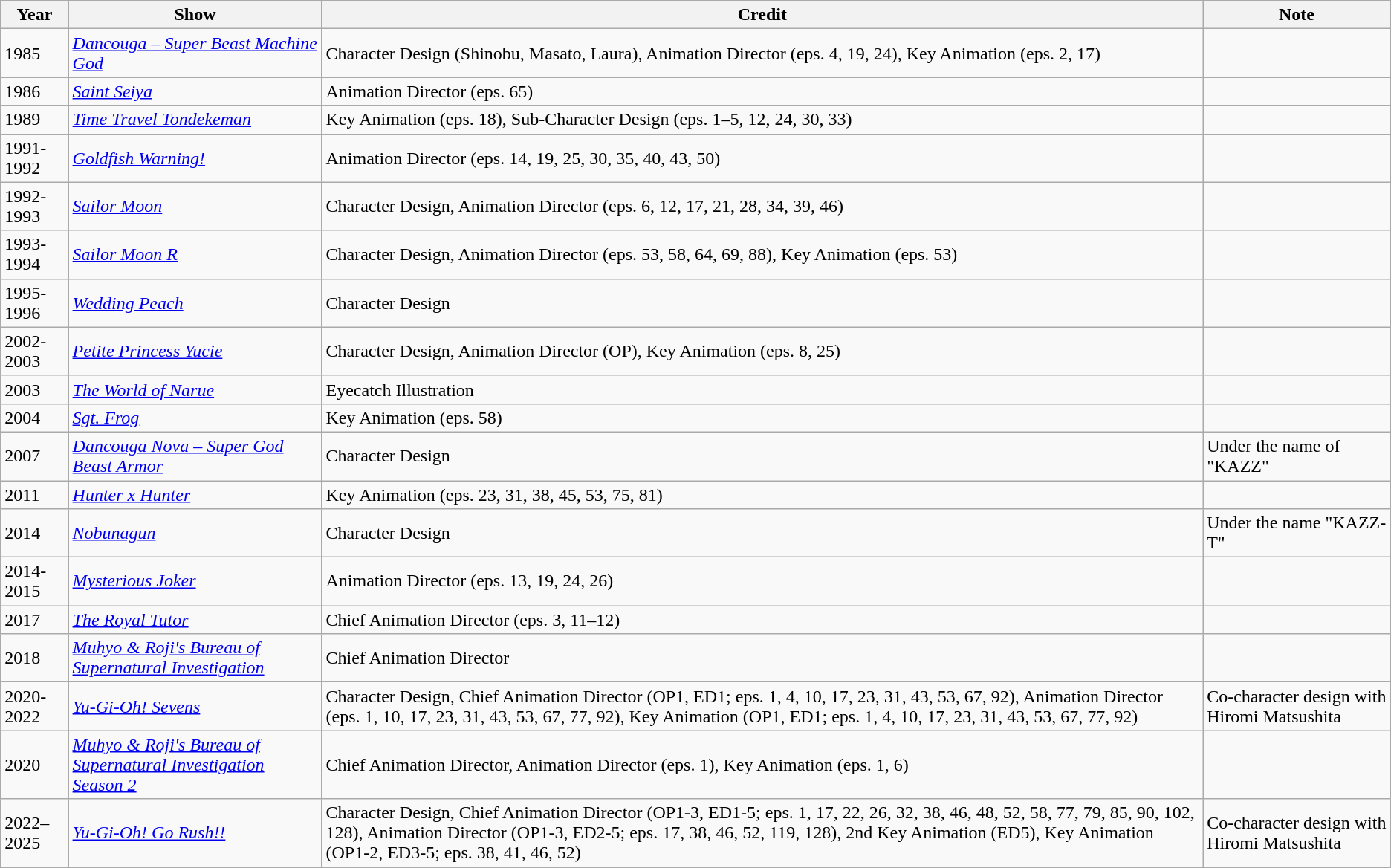<table class="wikitable">
<tr>
<th>Year</th>
<th>Show</th>
<th>Credit</th>
<th>Note</th>
</tr>
<tr>
<td>1985</td>
<td><em><a href='#'>Dancouga – Super Beast Machine God</a></em></td>
<td>Character Design (Shinobu, Masato, Laura), Animation Director (eps. 4, 19, 24), Key Animation (eps. 2, 17)</td>
<td></td>
</tr>
<tr>
<td>1986</td>
<td><em><a href='#'>Saint Seiya</a></em></td>
<td>Animation Director (eps. 65)</td>
<td></td>
</tr>
<tr>
<td>1989</td>
<td><em><a href='#'>Time Travel Tondekeman</a></em></td>
<td>Key Animation (eps. 18), Sub-Character Design (eps. 1–5, 12, 24, 30, 33)</td>
<td></td>
</tr>
<tr>
<td>1991-1992</td>
<td><em><a href='#'>Goldfish Warning!</a></em></td>
<td>Animation Director (eps. 14, 19, 25, 30, 35, 40, 43, 50)</td>
<td></td>
</tr>
<tr>
<td>1992-1993</td>
<td><em><a href='#'>Sailor Moon</a></em></td>
<td>Character Design, Animation Director (eps. 6, 12, 17, 21, 28, 34, 39, 46)</td>
<td></td>
</tr>
<tr>
<td>1993-1994</td>
<td><em><a href='#'>Sailor Moon R</a></em></td>
<td>Character Design, Animation Director (eps. 53, 58, 64, 69, 88), Key Animation (eps. 53)</td>
<td></td>
</tr>
<tr>
<td>1995-1996</td>
<td><em><a href='#'>Wedding Peach</a></em></td>
<td>Character Design</td>
<td></td>
</tr>
<tr>
<td>2002-2003</td>
<td><em><a href='#'>Petite Princess Yucie</a></em></td>
<td>Character Design, Animation Director (OP), Key Animation (eps. 8, 25)</td>
<td></td>
</tr>
<tr>
<td>2003</td>
<td><em><a href='#'>The World of Narue</a></em></td>
<td>Eyecatch Illustration</td>
<td></td>
</tr>
<tr>
<td>2004</td>
<td><em><a href='#'>Sgt. Frog</a></em></td>
<td>Key Animation (eps. 58)</td>
<td></td>
</tr>
<tr>
<td>2007</td>
<td><em><a href='#'>Dancouga Nova – Super God Beast Armor</a></em></td>
<td>Character Design</td>
<td>Under the name of "KAZZ"</td>
</tr>
<tr>
<td>2011</td>
<td><em><a href='#'>Hunter x Hunter</a></em></td>
<td>Key Animation (eps. 23, 31, 38, 45, 53, 75, 81)</td>
<td></td>
</tr>
<tr>
<td>2014</td>
<td><em><a href='#'>Nobunagun</a></em></td>
<td>Character Design</td>
<td>Under the name "KAZZ-T"</td>
</tr>
<tr>
<td>2014-2015</td>
<td><em><a href='#'>Mysterious Joker</a></em></td>
<td>Animation Director (eps. 13, 19, 24, 26)</td>
<td></td>
</tr>
<tr>
<td>2017</td>
<td><em><a href='#'>The Royal Tutor</a></em></td>
<td>Chief Animation Director (eps. 3, 11–12)</td>
<td></td>
</tr>
<tr>
<td>2018</td>
<td><em><a href='#'>Muhyo & Roji's Bureau of Supernatural Investigation</a></em></td>
<td>Chief Animation Director</td>
<td></td>
</tr>
<tr>
<td>2020-2022</td>
<td><em><a href='#'>Yu-Gi-Oh! Sevens</a></em></td>
<td>Character Design, Chief Animation Director (OP1, ED1; eps. 1, 4, 10, 17, 23, 31, 43, 53, 67, 92), Animation Director (eps. 1, 10, 17, 23, 31, 43, 53, 67, 77, 92), Key Animation (OP1, ED1; eps. 1, 4, 10, 17, 23, 31, 43, 53, 67, 77, 92)</td>
<td>Co-character design with Hiromi Matsushita</td>
</tr>
<tr>
<td>2020</td>
<td><em><a href='#'>Muhyo & Roji's Bureau of Supernatural Investigation Season 2</a></em></td>
<td>Chief Animation Director, Animation Director (eps. 1), Key Animation (eps. 1, 6)</td>
<td></td>
</tr>
<tr>
<td>2022–2025</td>
<td><em><a href='#'>Yu-Gi-Oh! Go Rush!!</a></em></td>
<td>Character Design, Chief Animation Director (OP1-3, ED1-5; eps. 1, 17, 22, 26, 32, 38, 46, 48, 52, 58, 77, 79, 85, 90, 102, 128), Animation Director (OP1-3, ED2-5; eps. 17, 38, 46, 52, 119, 128), 2nd Key Animation (ED5), Key Animation (OP1-2, ED3-5; eps. 38, 41, 46, 52)</td>
<td>Co-character design with Hiromi Matsushita</td>
</tr>
<tr>
</tr>
</table>
